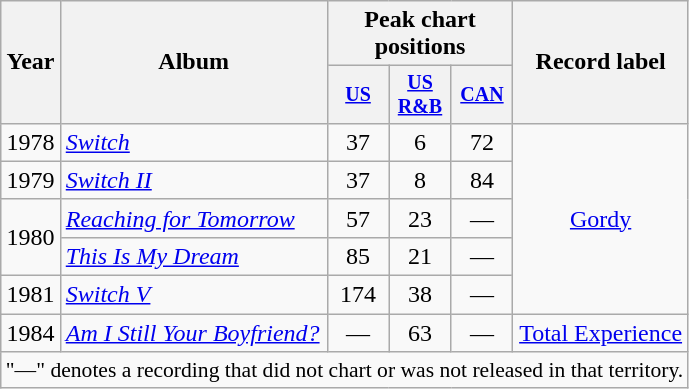<table class="wikitable" style="text-align:center;">
<tr>
<th rowspan="2">Year</th>
<th rowspan="2">Album</th>
<th colspan="3">Peak chart positions</th>
<th rowspan="2">Record label</th>
</tr>
<tr style="font-size:smaller;">
<th style="width:35px;"><a href='#'>US</a><br></th>
<th style="width:35px;"><a href='#'>US<br>R&B</a><br></th>
<th style="width:35px;"><a href='#'>CAN</a><br></th>
</tr>
<tr>
<td>1978</td>
<td style="text-align:left;"><em><a href='#'>Switch</a></em></td>
<td>37</td>
<td>6</td>
<td>72</td>
<td rowspan="5"><a href='#'>Gordy</a></td>
</tr>
<tr>
<td>1979</td>
<td style="text-align:left;"><em><a href='#'>Switch II</a></em></td>
<td>37</td>
<td>8</td>
<td>84</td>
</tr>
<tr>
<td rowspan="2">1980</td>
<td style="text-align:left;"><em><a href='#'>Reaching for Tomorrow</a></em></td>
<td>57</td>
<td>23</td>
<td>—</td>
</tr>
<tr>
<td style="text-align:left;"><em><a href='#'>This Is My Dream</a></em></td>
<td>85</td>
<td>21</td>
<td>—</td>
</tr>
<tr>
<td>1981</td>
<td style="text-align:left;"><em><a href='#'>Switch V</a></em></td>
<td>174</td>
<td>38</td>
<td>—</td>
</tr>
<tr>
<td>1984</td>
<td style="text-align:left;"><em><a href='#'>Am I Still Your Boyfriend?</a></em></td>
<td>—</td>
<td>63</td>
<td>—</td>
<td><a href='#'>Total Experience</a></td>
</tr>
<tr>
<td colspan="15" style="font-size:90%">"—" denotes a recording that did not chart or was not released in that territory.</td>
</tr>
</table>
